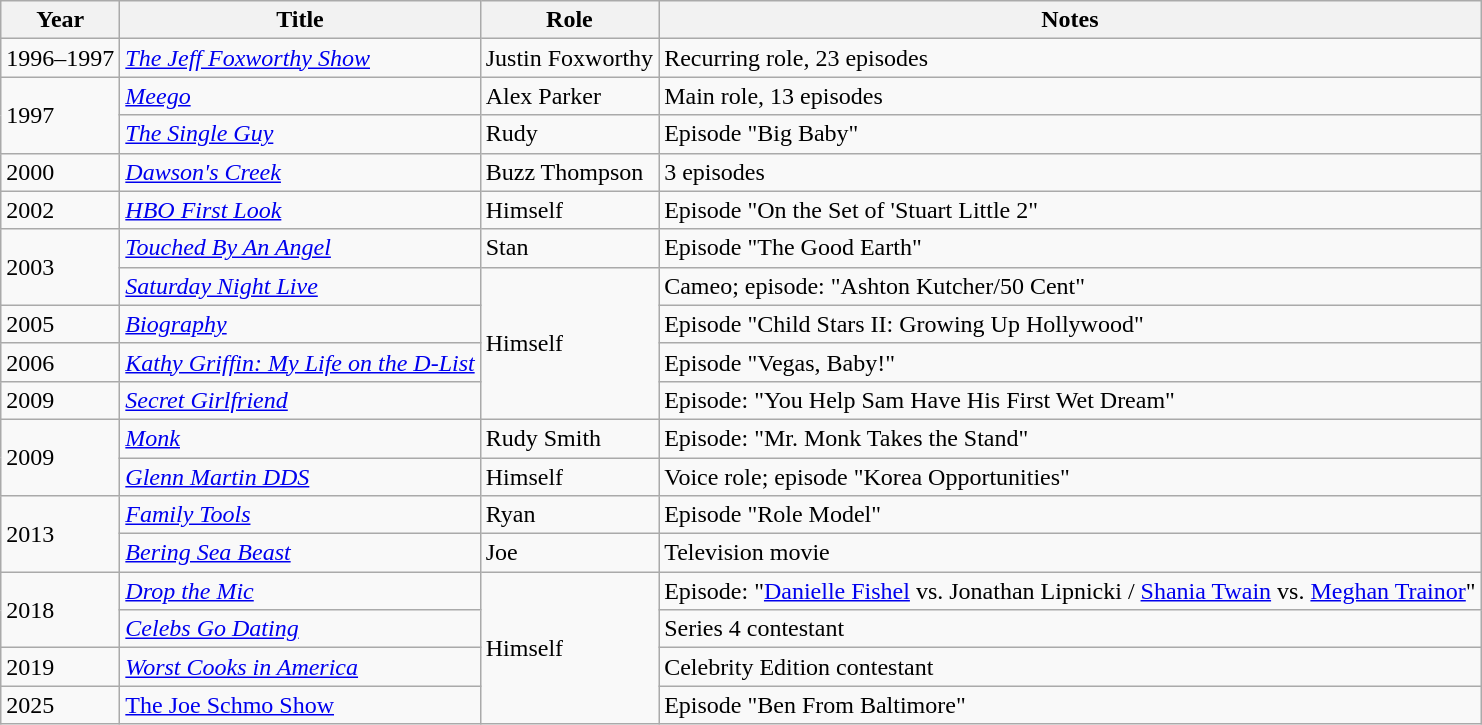<table class="wikitable sortable">
<tr>
<th>Year</th>
<th>Title</th>
<th>Role</th>
<th class="unsortable">Notes</th>
</tr>
<tr>
<td>1996–1997</td>
<td><em><a href='#'>The Jeff Foxworthy Show</a></em></td>
<td>Justin Foxworthy</td>
<td>Recurring role, 23 episodes</td>
</tr>
<tr>
<td rowspan="2">1997</td>
<td><em><a href='#'>Meego</a></em></td>
<td>Alex Parker</td>
<td>Main role, 13 episodes</td>
</tr>
<tr>
<td><em><a href='#'>The Single Guy</a></em></td>
<td>Rudy</td>
<td>Episode "Big Baby"</td>
</tr>
<tr>
<td>2000</td>
<td><em><a href='#'>Dawson's Creek</a></em></td>
<td>Buzz Thompson</td>
<td>3 episodes</td>
</tr>
<tr>
<td>2002</td>
<td><em><a href='#'>HBO First Look</a></em></td>
<td>Himself</td>
<td>Episode "On the Set of 'Stuart Little 2"</td>
</tr>
<tr>
<td rowspan="2">2003</td>
<td><em><a href='#'>Touched By An Angel</a></em></td>
<td>Stan</td>
<td>Episode "The Good Earth"</td>
</tr>
<tr>
<td><em><a href='#'>Saturday Night Live</a></em></td>
<td rowspan="4">Himself</td>
<td>Cameo; episode: "Ashton Kutcher/50 Cent"</td>
</tr>
<tr>
<td>2005</td>
<td><em><a href='#'>Biography</a></em></td>
<td>Episode "Child Stars II: Growing Up Hollywood"</td>
</tr>
<tr>
<td>2006</td>
<td><em><a href='#'>Kathy Griffin: My Life on the D-List</a></em></td>
<td>Episode "Vegas, Baby!"</td>
</tr>
<tr>
<td>2009</td>
<td><em><a href='#'>Secret Girlfriend</a></em></td>
<td>Episode: "You Help Sam Have His First Wet Dream"</td>
</tr>
<tr>
<td rowspan="2">2009</td>
<td><em><a href='#'>Monk</a></em></td>
<td>Rudy Smith</td>
<td>Episode: "Mr. Monk Takes the Stand"</td>
</tr>
<tr>
<td><em><a href='#'>Glenn Martin DDS</a></em></td>
<td>Himself</td>
<td>Voice role; episode "Korea Opportunities"</td>
</tr>
<tr>
<td rowspan="2">2013</td>
<td><em><a href='#'>Family Tools</a></em></td>
<td>Ryan</td>
<td>Episode "Role Model"</td>
</tr>
<tr>
<td><em><a href='#'>Bering Sea Beast</a></em></td>
<td>Joe</td>
<td>Television movie</td>
</tr>
<tr>
<td rowspan="2">2018</td>
<td><em><a href='#'>Drop the Mic</a></em></td>
<td rowspan="4">Himself</td>
<td>Episode: "<a href='#'>Danielle Fishel</a> vs. Jonathan Lipnicki / <a href='#'>Shania Twain</a> vs. <a href='#'>Meghan Trainor</a>"</td>
</tr>
<tr>
<td><em><a href='#'>Celebs Go Dating</a></em></td>
<td>Series 4 contestant</td>
</tr>
<tr>
<td>2019</td>
<td><em><a href='#'>Worst Cooks in America</a></em></td>
<td>Celebrity Edition contestant</td>
</tr>
<tr>
<td>2025</td>
<td><a href='#'>The Joe Schmo Show</a></td>
<td>Episode "Ben From Baltimore"</td>
</tr>
</table>
